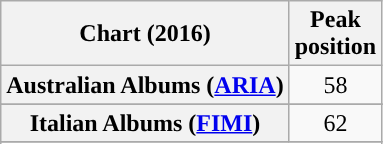<table class="wikitable sortable plainrowheaders" style="text-align:center">
<tr>
<th scope="col">Chart (2016)</th>
<th scope="col">Peak<br> position</th>
</tr>
<tr>
<th scope="row">Australian Albums (<a href='#'>ARIA</a>)</th>
<td>58</td>
</tr>
<tr>
</tr>
<tr>
</tr>
<tr>
</tr>
<tr>
</tr>
<tr>
<th scope="row">Italian Albums (<a href='#'>FIMI</a>)</th>
<td>62</td>
</tr>
<tr>
</tr>
<tr>
</tr>
<tr>
</tr>
</table>
